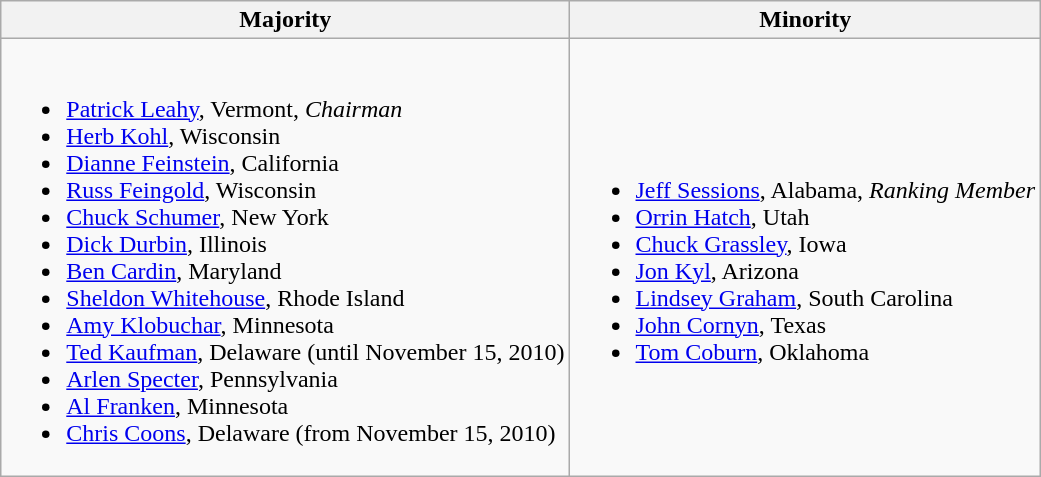<table class=wikitable>
<tr>
<th>Majority</th>
<th>Minority</th>
</tr>
<tr>
<td><br><ul><li><a href='#'>Patrick Leahy</a>, Vermont, <em>Chairman</em></li><li><a href='#'>Herb Kohl</a>, Wisconsin</li><li><a href='#'>Dianne Feinstein</a>, California</li><li><a href='#'>Russ Feingold</a>, Wisconsin</li><li><a href='#'>Chuck Schumer</a>, New York</li><li><a href='#'>Dick Durbin</a>, Illinois</li><li><a href='#'>Ben Cardin</a>, Maryland</li><li><a href='#'>Sheldon Whitehouse</a>, Rhode Island</li><li><a href='#'>Amy Klobuchar</a>, Minnesota</li><li><a href='#'>Ted Kaufman</a>, Delaware (until November 15, 2010)</li><li><a href='#'>Arlen Specter</a>, Pennsylvania</li><li><a href='#'>Al Franken</a>, Minnesota</li><li><a href='#'>Chris Coons</a>, Delaware (from November 15, 2010)</li></ul></td>
<td><br><ul><li><a href='#'>Jeff Sessions</a>, Alabama, <em>Ranking Member</em></li><li><a href='#'>Orrin Hatch</a>, Utah</li><li><a href='#'>Chuck Grassley</a>, Iowa</li><li><a href='#'>Jon Kyl</a>, Arizona</li><li><a href='#'>Lindsey Graham</a>, South Carolina</li><li><a href='#'>John Cornyn</a>, Texas</li><li><a href='#'>Tom Coburn</a>, Oklahoma</li></ul></td>
</tr>
</table>
